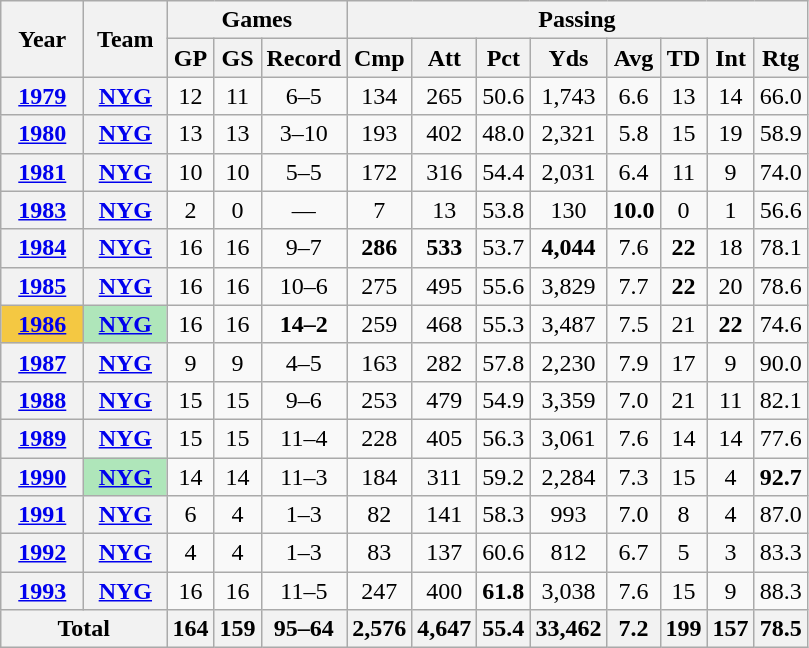<table class="wikitable" style="text-align: center;">
<tr>
<th rowspan="2">Year</th>
<th rowspan="2">Team</th>
<th colspan="3">Games</th>
<th colspan="8">Passing</th>
</tr>
<tr>
<th>GP</th>
<th>GS</th>
<th>Record</th>
<th>Cmp</th>
<th>Att</th>
<th>Pct</th>
<th>Yds</th>
<th>Avg</th>
<th>TD</th>
<th>Int</th>
<th>Rtg</th>
</tr>
<tr>
<th><a href='#'>1979</a></th>
<th><a href='#'>NYG</a></th>
<td>12</td>
<td>11</td>
<td>6–5</td>
<td>134</td>
<td>265</td>
<td>50.6</td>
<td>1,743</td>
<td>6.6</td>
<td>13</td>
<td>14</td>
<td>66.0</td>
</tr>
<tr>
<th><a href='#'>1980</a></th>
<th><a href='#'>NYG</a></th>
<td>13</td>
<td>13</td>
<td>3–10</td>
<td>193</td>
<td>402</td>
<td>48.0</td>
<td>2,321</td>
<td>5.8</td>
<td>15</td>
<td>19</td>
<td>58.9</td>
</tr>
<tr>
<th><a href='#'>1981</a></th>
<th><a href='#'>NYG</a></th>
<td>10</td>
<td>10</td>
<td>5–5</td>
<td>172</td>
<td>316</td>
<td>54.4</td>
<td>2,031</td>
<td>6.4</td>
<td>11</td>
<td>9</td>
<td>74.0</td>
</tr>
<tr>
<th><a href='#'>1983</a></th>
<th><a href='#'>NYG</a></th>
<td>2</td>
<td>0</td>
<td>—</td>
<td>7</td>
<td>13</td>
<td>53.8</td>
<td>130</td>
<td><strong>10.0</strong></td>
<td>0</td>
<td>1</td>
<td>56.6</td>
</tr>
<tr>
<th><a href='#'>1984</a></th>
<th><a href='#'>NYG</a></th>
<td>16</td>
<td>16</td>
<td>9–7</td>
<td><strong>286</strong></td>
<td><strong>533</strong></td>
<td>53.7</td>
<td><strong>4,044</strong></td>
<td>7.6</td>
<td><strong>22</strong></td>
<td>18</td>
<td>78.1</td>
</tr>
<tr>
<th><a href='#'>1985</a></th>
<th><a href='#'>NYG</a></th>
<td>16</td>
<td>16</td>
<td>10–6</td>
<td>275</td>
<td>495</td>
<td>55.6</td>
<td>3,829</td>
<td>7.7</td>
<td><strong>22</strong></td>
<td>20</td>
<td>78.6</td>
</tr>
<tr>
<th style="background:#f4c842; width:3em;"><a href='#'>1986</a></th>
<th style="background:#afe6ba; width:3em;"><a href='#'>NYG</a></th>
<td>16</td>
<td>16</td>
<td><strong>14–2</strong></td>
<td>259</td>
<td>468</td>
<td>55.3</td>
<td>3,487</td>
<td>7.5</td>
<td>21</td>
<td><strong>22</strong></td>
<td>74.6</td>
</tr>
<tr>
<th><a href='#'>1987</a></th>
<th><a href='#'>NYG</a></th>
<td>9</td>
<td>9</td>
<td>4–5</td>
<td>163</td>
<td>282</td>
<td>57.8</td>
<td>2,230</td>
<td>7.9</td>
<td>17</td>
<td>9</td>
<td>90.0</td>
</tr>
<tr>
<th><a href='#'>1988</a></th>
<th><a href='#'>NYG</a></th>
<td>15</td>
<td>15</td>
<td>9–6</td>
<td>253</td>
<td>479</td>
<td>54.9</td>
<td>3,359</td>
<td>7.0</td>
<td>21</td>
<td>11</td>
<td>82.1</td>
</tr>
<tr>
<th><a href='#'>1989</a></th>
<th><a href='#'>NYG</a></th>
<td>15</td>
<td>15</td>
<td>11–4</td>
<td>228</td>
<td>405</td>
<td>56.3</td>
<td>3,061</td>
<td>7.6</td>
<td>14</td>
<td>14</td>
<td>77.6</td>
</tr>
<tr>
<th><a href='#'>1990</a></th>
<th style="background:#afe6ba; width:3em;"><a href='#'>NYG</a></th>
<td>14</td>
<td>14</td>
<td>11–3</td>
<td>184</td>
<td>311</td>
<td>59.2</td>
<td>2,284</td>
<td>7.3</td>
<td>15</td>
<td>4</td>
<td><strong>92.7</strong></td>
</tr>
<tr>
<th><a href='#'>1991</a></th>
<th><a href='#'>NYG</a></th>
<td>6</td>
<td>4</td>
<td>1–3</td>
<td>82</td>
<td>141</td>
<td>58.3</td>
<td>993</td>
<td>7.0</td>
<td>8</td>
<td>4</td>
<td>87.0</td>
</tr>
<tr>
<th><a href='#'>1992</a></th>
<th><a href='#'>NYG</a></th>
<td>4</td>
<td>4</td>
<td>1–3</td>
<td>83</td>
<td>137</td>
<td>60.6</td>
<td>812</td>
<td>6.7</td>
<td>5</td>
<td>3</td>
<td>83.3</td>
</tr>
<tr>
<th><a href='#'>1993</a></th>
<th><a href='#'>NYG</a></th>
<td>16</td>
<td>16</td>
<td>11–5</td>
<td>247</td>
<td>400</td>
<td><strong>61.8</strong></td>
<td>3,038</td>
<td>7.6</td>
<td>15</td>
<td>9</td>
<td>88.3</td>
</tr>
<tr>
<th colspan="2">Total</th>
<th>164</th>
<th>159</th>
<th>95–64</th>
<th>2,576</th>
<th>4,647</th>
<th>55.4</th>
<th>33,462</th>
<th>7.2</th>
<th>199</th>
<th>157</th>
<th>78.5</th>
</tr>
</table>
